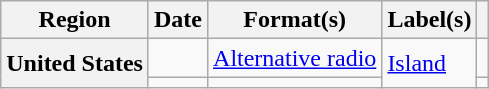<table class="wikitable plainrowheaders" style="text-align:left">
<tr>
<th scope="col">Region</th>
<th scope="col">Date</th>
<th scope="col">Format(s)</th>
<th scope="col">Label(s)</th>
<th scope="col"></th>
</tr>
<tr>
<th scope="row" rowspan="2">United States</th>
<td></td>
<td><a href='#'>Alternative radio</a></td>
<td rowspan="2"><a href='#'>Island</a></td>
<td align="center"></td>
</tr>
<tr>
<td></td>
<td></td>
<td align="center"></td>
</tr>
</table>
